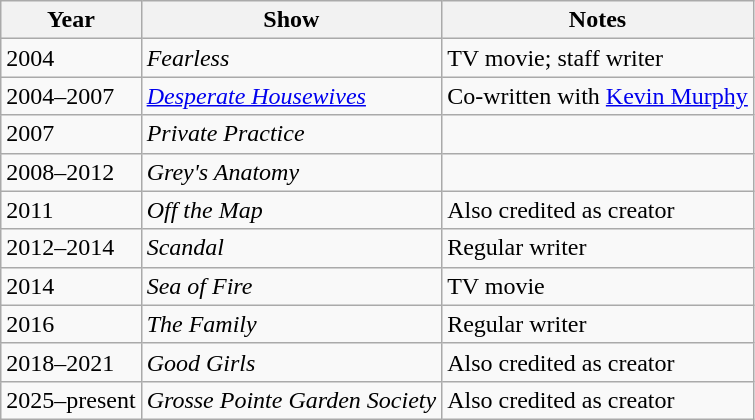<table class="wikitable">
<tr>
<th>Year</th>
<th>Show</th>
<th>Notes</th>
</tr>
<tr>
<td>2004</td>
<td><em>Fearless</em></td>
<td>TV movie; staff writer</td>
</tr>
<tr>
<td>2004–2007</td>
<td><em><a href='#'>Desperate Housewives</a></em></td>
<td>Co-written with <a href='#'>Kevin Murphy</a></td>
</tr>
<tr>
<td>2007</td>
<td><em>Private Practice</em></td>
<td></td>
</tr>
<tr>
<td>2008–2012</td>
<td><em>Grey's Anatomy</em></td>
<td></td>
</tr>
<tr>
<td>2011</td>
<td><em>Off the Map</em></td>
<td>Also credited as creator</td>
</tr>
<tr>
<td>2012–2014</td>
<td><em>Scandal</em></td>
<td>Regular writer</td>
</tr>
<tr>
<td>2014</td>
<td><em>Sea of Fire</em></td>
<td>TV movie</td>
</tr>
<tr>
<td>2016</td>
<td><em>The Family</em></td>
<td>Regular writer</td>
</tr>
<tr>
<td>2018–2021</td>
<td><em>Good Girls</em></td>
<td>Also credited as creator</td>
</tr>
<tr>
<td>2025–present</td>
<td><em>Grosse Pointe Garden Society</em></td>
<td>Also credited as creator</td>
</tr>
</table>
